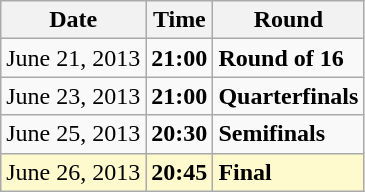<table class="wikitable">
<tr>
<th>Date</th>
<th>Time</th>
<th>Round</th>
</tr>
<tr>
<td>June 21, 2013</td>
<td><strong>21:00</strong></td>
<td><strong>Round of 16</strong></td>
</tr>
<tr>
<td>June 23, 2013</td>
<td><strong>21:00</strong></td>
<td><strong>Quarterfinals</strong></td>
</tr>
<tr>
<td>June 25, 2013</td>
<td><strong>20:30</strong></td>
<td><strong>Semifinals</strong></td>
</tr>
<tr style=background:lemonchiffon>
<td>June 26, 2013</td>
<td><strong>20:45</strong></td>
<td><strong>Final</strong></td>
</tr>
</table>
